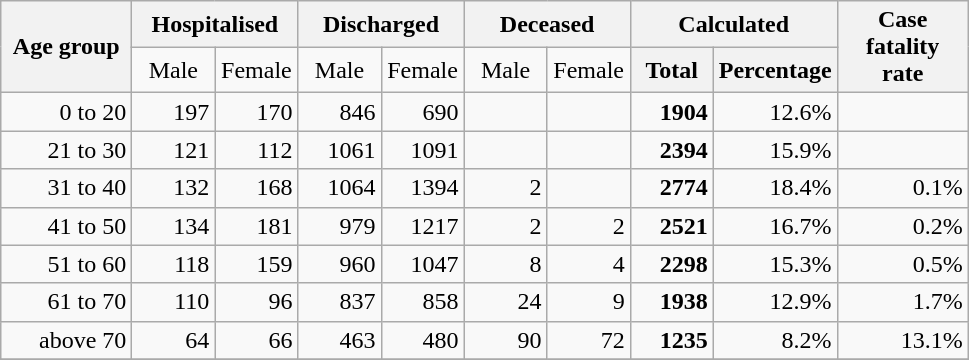<table class="wikitable" style="text-align:right;">
<tr>
<th rowspan="2" style=width:5em>Age group</th>
<th colspan="2">Hospitalised</th>
<th colspan="2">Discharged</th>
<th colspan="2">Deceased</th>
<th colspan="2">Calculated</th>
<th rowspan="2" style=width:5em>Case fatality rate</th>
</tr>
<tr style="text-align:center;">
<td style=width:3em>Male</td>
<td style=width:3em>Female</td>
<td style=width:3em>Male</td>
<td style=width:3em>Female</td>
<td style=width:3em>Male</td>
<td style=width:3em>Female</td>
<th style=width:3em>Total</th>
<th>Percentage</th>
</tr>
<tr>
<td>0 to 20</td>
<td>197</td>
<td>170</td>
<td>846</td>
<td>690</td>
<td></td>
<td></td>
<td><strong>1904</strong></td>
<td>12.6%</td>
<td></td>
</tr>
<tr>
<td>21 to 30</td>
<td>121</td>
<td>112</td>
<td>1061</td>
<td>1091</td>
<td></td>
<td></td>
<td><strong>2394</strong></td>
<td>15.9%</td>
<td></td>
</tr>
<tr>
<td>31 to 40</td>
<td>132</td>
<td>168</td>
<td>1064</td>
<td>1394</td>
<td>2</td>
<td></td>
<td><strong>2774</strong></td>
<td>18.4%</td>
<td>0.1%</td>
</tr>
<tr>
<td>41 to 50</td>
<td>134</td>
<td>181</td>
<td>979</td>
<td>1217</td>
<td>2</td>
<td>2</td>
<td><strong>2521</strong></td>
<td>16.7%</td>
<td>0.2%</td>
</tr>
<tr>
<td>51 to 60</td>
<td>118</td>
<td>159</td>
<td>960</td>
<td>1047</td>
<td>8</td>
<td>4</td>
<td><strong>2298</strong></td>
<td>15.3%</td>
<td>0.5%</td>
</tr>
<tr>
<td>61 to 70</td>
<td>110</td>
<td>96</td>
<td>837</td>
<td>858</td>
<td>24</td>
<td>9</td>
<td><strong>1938</strong></td>
<td>12.9%</td>
<td>1.7%</td>
</tr>
<tr>
<td>above 70</td>
<td>64</td>
<td>66</td>
<td>463</td>
<td>480</td>
<td>90</td>
<td>72</td>
<td><strong>1235</strong></td>
<td>8.2%</td>
<td>13.1%</td>
</tr>
<tr>
</tr>
</table>
